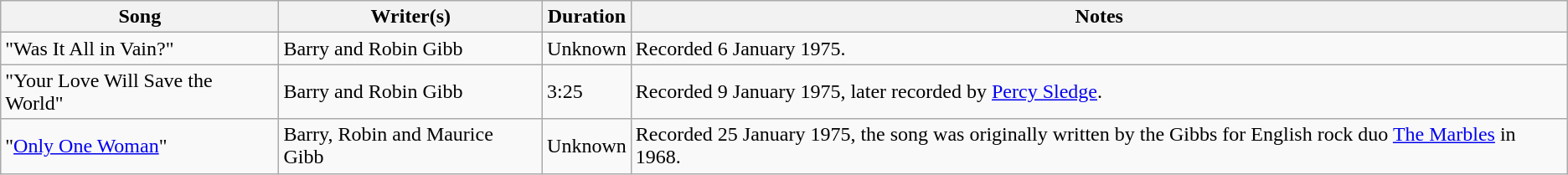<table class="wikitable">
<tr>
<th>Song</th>
<th>Writer(s)</th>
<th>Duration</th>
<th>Notes</th>
</tr>
<tr>
<td>"Was It All in Vain?"</td>
<td>Barry and Robin Gibb</td>
<td>Unknown</td>
<td>Recorded 6 January 1975.</td>
</tr>
<tr>
<td>"Your Love Will Save the World"</td>
<td>Barry and Robin Gibb</td>
<td>3:25</td>
<td>Recorded 9 January 1975, later recorded by <a href='#'>Percy Sledge</a>.</td>
</tr>
<tr>
<td>"<a href='#'>Only One Woman</a>"</td>
<td>Barry, Robin and Maurice Gibb</td>
<td>Unknown</td>
<td>Recorded 25 January 1975, the song was originally written by the Gibbs for English rock duo <a href='#'>The Marbles</a> in 1968.</td>
</tr>
</table>
